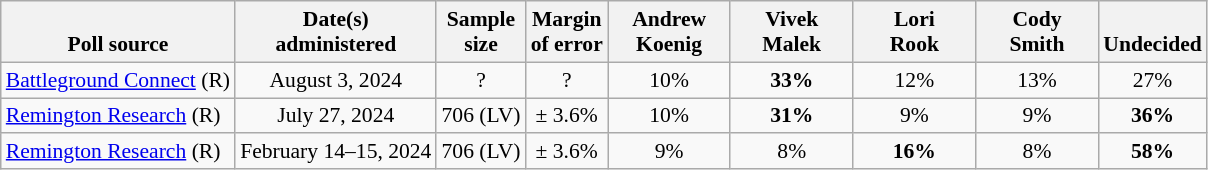<table class="wikitable" style="font-size:90%;text-align:center;">
<tr valign=bottom>
<th>Poll source</th>
<th>Date(s)<br>administered</th>
<th>Sample<br>size</th>
<th>Margin<br>of error</th>
<th style="width:75px;">Andrew<br>Koenig</th>
<th style="width:75px;">Vivek<br>Malek</th>
<th style="width:75px;">Lori<br>Rook</th>
<th style="width:75px;">Cody<br>Smith</th>
<th>Undecided</th>
</tr>
<tr>
<td style="text-align:left;"><a href='#'>Battleground Connect</a> (R)</td>
<td>August 3, 2024</td>
<td>?</td>
<td>?</td>
<td>10%</td>
<td><strong>33%</strong></td>
<td>12%</td>
<td>13%</td>
<td>27%</td>
</tr>
<tr>
<td style="text-align:left;"><a href='#'>Remington Research</a> (R)</td>
<td>July 27, 2024</td>
<td>706 (LV)</td>
<td>± 3.6%</td>
<td>10%</td>
<td><strong>31%</strong></td>
<td>9%</td>
<td>9%</td>
<td><strong>36%</strong></td>
</tr>
<tr>
<td style="text-align:left;"><a href='#'>Remington Research</a> (R)</td>
<td>February 14–15, 2024</td>
<td>706 (LV)</td>
<td>± 3.6%</td>
<td>9%</td>
<td>8%</td>
<td><strong>16%</strong></td>
<td>8%</td>
<td><strong>58%</strong></td>
</tr>
</table>
